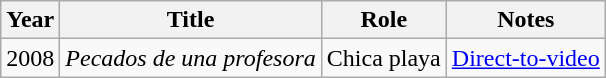<table class="wikitable sortable">
<tr>
<th>Year</th>
<th>Title</th>
<th>Role</th>
<th class="unsortable">Notes</th>
</tr>
<tr>
<td>2008</td>
<td><em>Pecados de una profesora</em></td>
<td>Chica playa</td>
<td><a href='#'>Direct-to-video</a></td>
</tr>
</table>
